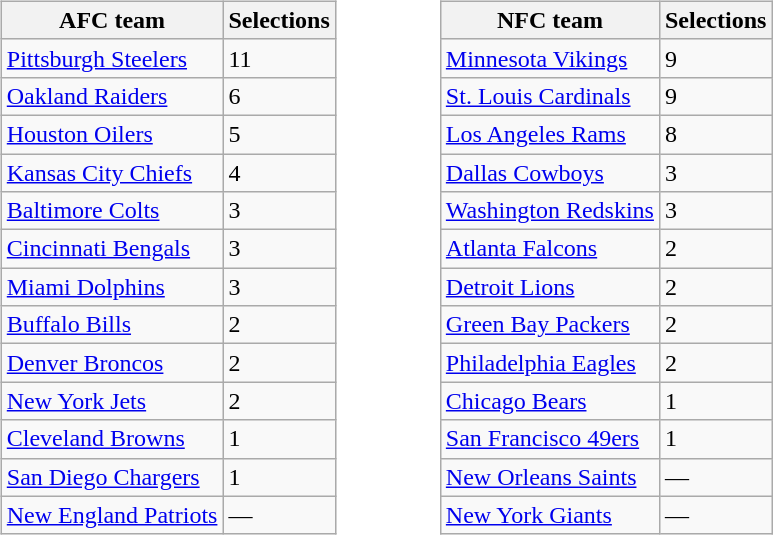<table border=0>
<tr valign="top">
<td><br><table class="wikitable sortable" border="1">
<tr>
<th>AFC team</th>
<th>Selections</th>
</tr>
<tr>
<td><a href='#'>Pittsburgh Steelers</a></td>
<td>11</td>
</tr>
<tr>
<td><a href='#'>Oakland Raiders</a></td>
<td>6</td>
</tr>
<tr>
<td><a href='#'>Houston Oilers</a></td>
<td>5</td>
</tr>
<tr>
<td><a href='#'>Kansas City Chiefs</a></td>
<td>4</td>
</tr>
<tr>
<td><a href='#'>Baltimore Colts</a></td>
<td>3</td>
</tr>
<tr>
<td><a href='#'>Cincinnati Bengals</a></td>
<td>3</td>
</tr>
<tr>
<td><a href='#'>Miami Dolphins</a></td>
<td>3</td>
</tr>
<tr>
<td><a href='#'>Buffalo Bills</a></td>
<td>2</td>
</tr>
<tr>
<td><a href='#'>Denver Broncos</a></td>
<td>2</td>
</tr>
<tr>
<td><a href='#'>New York Jets</a></td>
<td>2</td>
</tr>
<tr>
<td><a href='#'>Cleveland Browns</a></td>
<td>1</td>
</tr>
<tr>
<td><a href='#'>San Diego Chargers</a></td>
<td>1</td>
</tr>
<tr>
<td><a href='#'>New England Patriots</a></td>
<td>—</td>
</tr>
</table>
</td>
<td style="padding-left:50px;"><br><table class="wikitable sortable" border="1">
<tr>
<th>NFC team</th>
<th>Selections</th>
</tr>
<tr>
<td><a href='#'>Minnesota Vikings</a></td>
<td>9</td>
</tr>
<tr>
<td><a href='#'>St. Louis Cardinals</a></td>
<td>9</td>
</tr>
<tr>
<td><a href='#'>Los Angeles Rams</a></td>
<td>8</td>
</tr>
<tr>
<td><a href='#'>Dallas Cowboys</a></td>
<td>3</td>
</tr>
<tr>
<td><a href='#'>Washington Redskins</a></td>
<td>3</td>
</tr>
<tr>
<td><a href='#'>Atlanta Falcons</a></td>
<td>2</td>
</tr>
<tr>
<td><a href='#'>Detroit Lions</a></td>
<td>2</td>
</tr>
<tr>
<td><a href='#'>Green Bay Packers</a></td>
<td>2</td>
</tr>
<tr>
<td><a href='#'>Philadelphia Eagles</a></td>
<td>2</td>
</tr>
<tr>
<td><a href='#'>Chicago Bears</a></td>
<td>1</td>
</tr>
<tr>
<td><a href='#'>San Francisco 49ers</a></td>
<td>1</td>
</tr>
<tr>
<td><a href='#'>New Orleans Saints</a></td>
<td>—</td>
</tr>
<tr>
<td><a href='#'>New York Giants</a></td>
<td>—</td>
</tr>
</table>
</td>
</tr>
</table>
